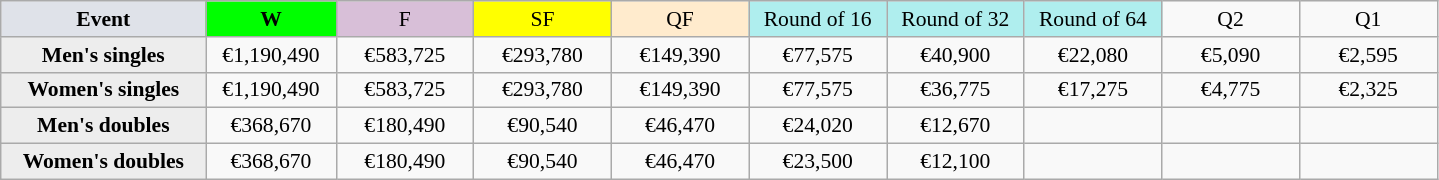<table class=wikitable style=font-size:90%;text-align:center>
<tr>
<td width=130 bgcolor=dfe2e9><strong>Event</strong></td>
<td width=80 bgcolor=lime><strong>W</strong></td>
<td width=85 bgcolor=thistle>F</td>
<td width=85 bgcolor=ffff00>SF</td>
<td width=85 bgcolor=ffebcd>QF</td>
<td width=85 bgcolor=afeeee>Round of 16</td>
<td width=85 bgcolor=afeeee>Round of 32</td>
<td width=85 bgcolor=afeeee>Round of 64</td>
<td width=85>Q2</td>
<td width=85>Q1</td>
</tr>
<tr>
<th style=background:#ededed>Men's singles</th>
<td>€1,190,490</td>
<td>€583,725</td>
<td>€293,780</td>
<td>€149,390</td>
<td>€77,575</td>
<td>€40,900</td>
<td>€22,080</td>
<td>€5,090</td>
<td>€2,595</td>
</tr>
<tr>
<th style=background:#ededed>Women's singles</th>
<td>€1,190,490</td>
<td>€583,725</td>
<td>€293,780</td>
<td>€149,390</td>
<td>€77,575</td>
<td>€36,775</td>
<td>€17,275</td>
<td>€4,775</td>
<td>€2,325</td>
</tr>
<tr>
<th style=background:#ededed>Men's doubles</th>
<td>€368,670</td>
<td>€180,490</td>
<td>€90,540</td>
<td>€46,470</td>
<td>€24,020</td>
<td>€12,670</td>
<td></td>
<td></td>
<td></td>
</tr>
<tr>
<th style=background:#ededed>Women's doubles</th>
<td>€368,670</td>
<td>€180,490</td>
<td>€90,540</td>
<td>€46,470</td>
<td>€23,500</td>
<td>€12,100</td>
<td></td>
<td></td>
<td></td>
</tr>
</table>
